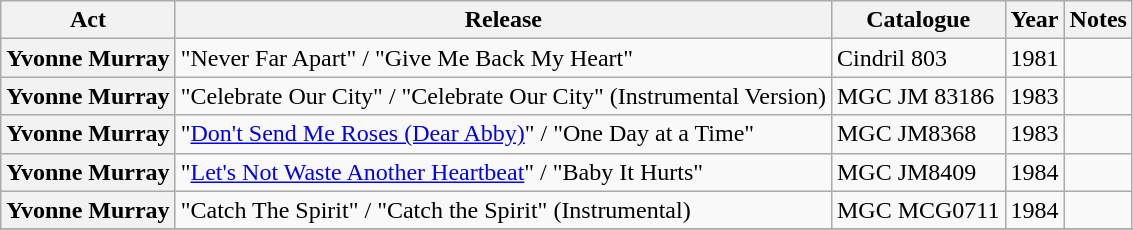<table class="wikitable plainrowheaders sortable">
<tr>
<th scope="col" class="unsortable">Act</th>
<th scope="col">Release</th>
<th scope="col">Catalogue</th>
<th scope="col">Year</th>
<th scope="col" class="unsortable">Notes</th>
</tr>
<tr>
<th scope="row">Yvonne Murray</th>
<td>"Never Far Apart" / "Give Me Back My Heart"</td>
<td>Cindril 803</td>
<td>1981</td>
<td></td>
</tr>
<tr>
<th scope="row">Yvonne Murray</th>
<td>"Celebrate Our City" / "Celebrate Our City" (Instrumental Version)</td>
<td>MGC JM 83186</td>
<td>1983</td>
<td></td>
</tr>
<tr>
<th scope="row">Yvonne Murray</th>
<td>"<a href='#'>Don't Send Me Roses (Dear Abby)</a>" / "One Day at a Time"</td>
<td>MGC JM8368</td>
<td>1983</td>
<td></td>
</tr>
<tr>
<th scope="row">Yvonne Murray</th>
<td>"<a href='#'>Let's Not Waste Another Heartbeat</a>" / "Baby It Hurts"</td>
<td>MGC JM8409</td>
<td>1984</td>
<td></td>
</tr>
<tr>
<th scope="row">Yvonne Murray</th>
<td>"Catch The Spirit" / "Catch the Spirit" (Instrumental)</td>
<td>MGC MCG0711</td>
<td>1984</td>
<td></td>
</tr>
<tr>
</tr>
</table>
